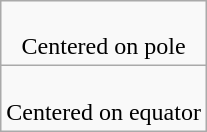<table class=wikitable>
<tr align=center>
<td><br>Centered on pole</td>
</tr>
<tr align=center>
<td><br>Centered on equator</td>
</tr>
</table>
